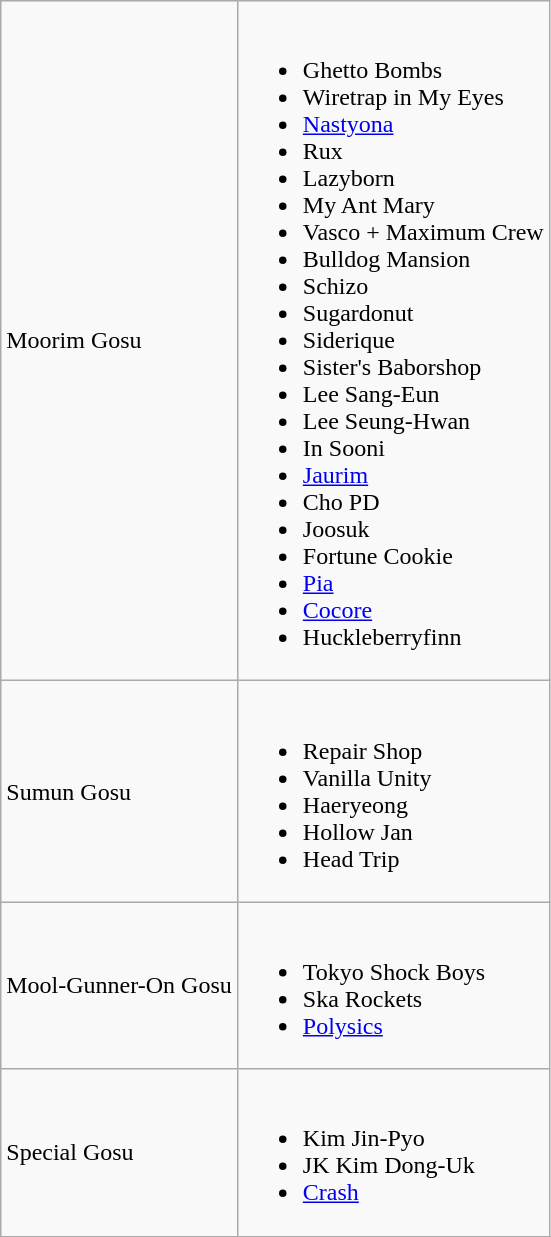<table class="wikitable">
<tr>
<td>Moorim Gosu</td>
<td><br><ul><li>Ghetto Bombs</li><li>Wiretrap in My Eyes</li><li><a href='#'>Nastyona</a></li><li>Rux</li><li>Lazyborn</li><li>My Ant Mary</li><li>Vasco + Maximum Crew</li><li>Bulldog Mansion</li><li>Schizo</li><li>Sugardonut</li><li>Siderique</li><li>Sister's Baborshop</li><li>Lee Sang-Eun</li><li>Lee Seung-Hwan</li><li>In Sooni</li><li><a href='#'>Jaurim</a></li><li>Cho PD</li><li>Joosuk</li><li>Fortune Cookie</li><li><a href='#'>Pia</a></li><li><a href='#'>Cocore</a></li><li>Huckleberryfinn</li></ul></td>
</tr>
<tr>
<td>Sumun Gosu</td>
<td><br><ul><li>Repair Shop</li><li>Vanilla Unity</li><li>Haeryeong</li><li>Hollow Jan</li><li>Head Trip</li></ul></td>
</tr>
<tr>
<td>Mool-Gunner-On Gosu</td>
<td><br><ul><li>Tokyo Shock Boys</li><li>Ska Rockets</li><li><a href='#'>Polysics</a></li></ul></td>
</tr>
<tr>
<td>Special Gosu</td>
<td><br><ul><li>Kim Jin-Pyo</li><li>JK Kim Dong-Uk</li><li><a href='#'>Crash</a></li></ul></td>
</tr>
</table>
